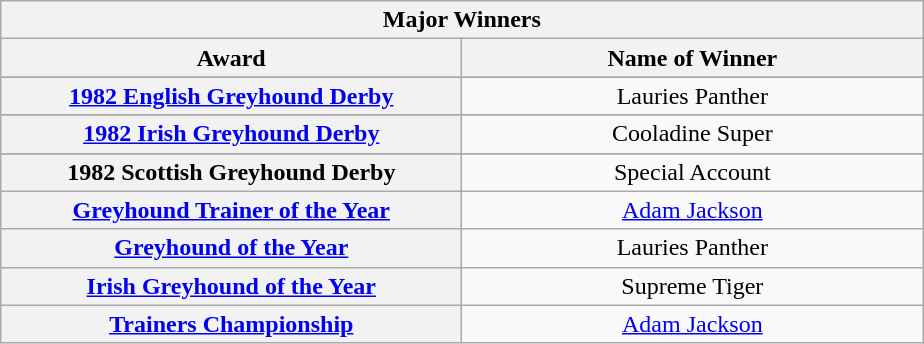<table class="wikitable">
<tr>
<th colspan="2">Major Winners</th>
</tr>
<tr>
<th width=300>Award</th>
<th width=300>Name of Winner</th>
</tr>
<tr>
</tr>
<tr align=center>
<th><a href='#'>1982 English Greyhound Derby</a></th>
<td>Lauries Panther </td>
</tr>
<tr>
</tr>
<tr align=center>
<th><a href='#'>1982 Irish Greyhound Derby</a></th>
<td>Cooladine Super </td>
</tr>
<tr>
</tr>
<tr align=center>
<th>1982 Scottish Greyhound Derby</th>
<td>Special Account </td>
</tr>
<tr align=center>
<th><a href='#'>Greyhound Trainer of the Year</a></th>
<td><a href='#'>Adam Jackson</a></td>
</tr>
<tr align=center>
<th><a href='#'>Greyhound of the Year</a></th>
<td>Lauries Panther</td>
</tr>
<tr align=center>
<th><a href='#'>Irish Greyhound of the Year</a></th>
<td>Supreme Tiger</td>
</tr>
<tr align=center>
<th><a href='#'>Trainers Championship</a></th>
<td><a href='#'>Adam Jackson</a></td>
</tr>
</table>
